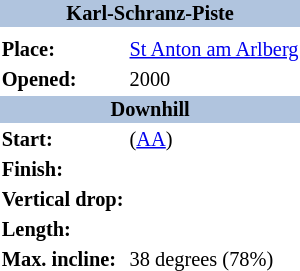<table border=0 class="toccolours float-right" align="right" style="margin:0 0 0.5em 1em; font-size: 85%;">
<tr>
<th bgcolor=#b0c4de colspan=2 align="center">Karl-Schranz-Piste</th>
</tr>
<tr>
<td align="center" colspan=2></td>
</tr>
<tr>
<td><strong>Place:</strong></td>
<td> <a href='#'>St Anton am Arlberg</a></td>
</tr>
<tr>
<td><strong>Opened:</strong></td>
<td>2000</td>
</tr>
<tr>
<th bgcolor=#b0c4de colspan=2 align="center">Downhill</th>
</tr>
<tr>
<td><strong>Start:</strong></td>
<td> (<a href='#'>AA</a>)</td>
</tr>
<tr>
<td><strong>Finish:</strong></td>
<td></td>
</tr>
<tr>
<td><strong>Vertical drop:</strong></td>
<td></td>
</tr>
<tr>
<td><strong>Length:</strong></td>
<td></td>
</tr>
<tr>
<td><strong>Max. incline:</strong></td>
<td>38 degrees (78%)</td>
</tr>
</table>
